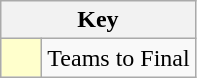<table class="wikitable" style="text-align: center;">
<tr>
<th colspan=2>Key</th>
</tr>
<tr>
<td style="background:#ffffcc; width:20px;"></td>
<td align=left>Teams to Final</td>
</tr>
</table>
